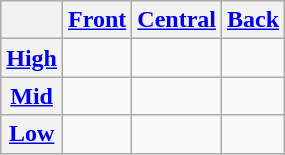<table class="wikitable" style="text-align:center;">
<tr>
<th></th>
<th><a href='#'>Front</a></th>
<th><a href='#'>Central</a></th>
<th><a href='#'>Back</a></th>
</tr>
<tr>
<th><a href='#'>High</a></th>
<td> </td>
<td> </td>
<td> </td>
</tr>
<tr>
<th><a href='#'>Mid</a></th>
<td> </td>
<td></td>
<td> </td>
</tr>
<tr>
<th><a href='#'>Low</a></th>
<td></td>
<td> </td>
<td></td>
</tr>
</table>
